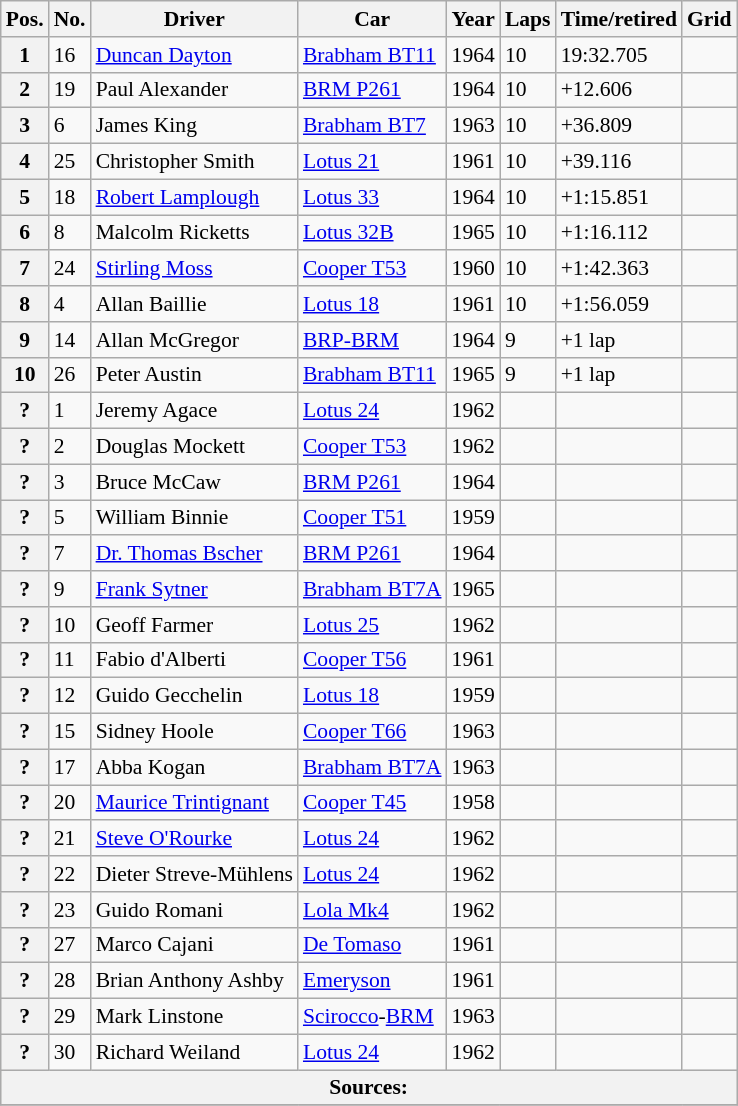<table class="wikitable" style="font-size:90%">
<tr>
<th>Pos.</th>
<th>No.</th>
<th>Driver</th>
<th>Car</th>
<th>Year</th>
<th>Laps</th>
<th>Time/retired</th>
<th>Grid</th>
</tr>
<tr>
<th>1</th>
<td>16</td>
<td> <a href='#'>Duncan Dayton</a></td>
<td><a href='#'>Brabham BT11</a></td>
<td>1964</td>
<td>10</td>
<td>19:32.705</td>
<td></td>
</tr>
<tr>
<th>2</th>
<td>19</td>
<td> Paul Alexander</td>
<td><a href='#'>BRM P261</a></td>
<td>1964</td>
<td>10</td>
<td>+12.606</td>
<td></td>
</tr>
<tr>
<th>3</th>
<td>6</td>
<td> James King</td>
<td><a href='#'>Brabham BT7</a></td>
<td>1963</td>
<td>10</td>
<td>+36.809</td>
<td></td>
</tr>
<tr>
<th>4</th>
<td>25</td>
<td> Christopher Smith</td>
<td><a href='#'>Lotus 21</a></td>
<td>1961</td>
<td>10</td>
<td>+39.116</td>
<td></td>
</tr>
<tr>
<th>5</th>
<td>18</td>
<td> <a href='#'>Robert Lamplough</a></td>
<td><a href='#'>Lotus 33</a></td>
<td>1964</td>
<td>10</td>
<td>+1:15.851</td>
<td></td>
</tr>
<tr>
<th>6</th>
<td>8</td>
<td> Malcolm Ricketts</td>
<td><a href='#'>Lotus 32B</a></td>
<td>1965</td>
<td>10</td>
<td>+1:16.112</td>
<td></td>
</tr>
<tr>
<th>7</th>
<td>24</td>
<td> <a href='#'>Stirling Moss</a></td>
<td><a href='#'>Cooper T53</a></td>
<td>1960</td>
<td>10</td>
<td>+1:42.363</td>
<td></td>
</tr>
<tr>
<th>8</th>
<td>4</td>
<td> Allan Baillie</td>
<td><a href='#'>Lotus 18</a></td>
<td>1961</td>
<td>10</td>
<td>+1:56.059</td>
<td></td>
</tr>
<tr>
<th>9</th>
<td>14</td>
<td> Allan McGregor</td>
<td><a href='#'>BRP-BRM</a></td>
<td>1964</td>
<td>9</td>
<td>+1 lap</td>
<td></td>
</tr>
<tr>
<th>10</th>
<td>26</td>
<td> Peter Austin</td>
<td><a href='#'>Brabham BT11</a></td>
<td>1965</td>
<td>9</td>
<td>+1 lap</td>
<td></td>
</tr>
<tr>
<th>?</th>
<td>1</td>
<td> Jeremy Agace</td>
<td><a href='#'>Lotus 24</a></td>
<td>1962</td>
<td></td>
<td></td>
<td></td>
</tr>
<tr>
<th>?</th>
<td>2</td>
<td> Douglas Mockett</td>
<td><a href='#'>Cooper T53</a></td>
<td>1962</td>
<td></td>
<td></td>
<td></td>
</tr>
<tr>
<th>?</th>
<td>3</td>
<td> Bruce McCaw</td>
<td><a href='#'>BRM P261</a></td>
<td>1964</td>
<td></td>
<td></td>
<td></td>
</tr>
<tr>
<th>?</th>
<td>5</td>
<td> William Binnie</td>
<td><a href='#'>Cooper T51</a></td>
<td>1959</td>
<td></td>
<td></td>
<td></td>
</tr>
<tr>
<th>?</th>
<td>7</td>
<td> <a href='#'>Dr. Thomas Bscher</a></td>
<td><a href='#'>BRM P261</a></td>
<td>1964</td>
<td></td>
<td></td>
<td></td>
</tr>
<tr>
<th>?</th>
<td>9</td>
<td> <a href='#'>Frank Sytner</a></td>
<td><a href='#'>Brabham BT7A</a></td>
<td>1965</td>
<td></td>
<td></td>
<td></td>
</tr>
<tr>
<th>?</th>
<td>10</td>
<td> Geoff Farmer</td>
<td><a href='#'>Lotus 25</a></td>
<td>1962</td>
<td></td>
<td></td>
<td></td>
</tr>
<tr>
<th>?</th>
<td>11</td>
<td> Fabio d'Alberti</td>
<td><a href='#'>Cooper T56</a></td>
<td>1961</td>
<td></td>
<td></td>
<td></td>
</tr>
<tr>
<th>?</th>
<td>12</td>
<td> Guido Gecchelin</td>
<td><a href='#'>Lotus 18</a></td>
<td>1959</td>
<td></td>
<td></td>
<td></td>
</tr>
<tr>
<th>?</th>
<td>15</td>
<td> Sidney Hoole</td>
<td><a href='#'>Cooper T66</a></td>
<td>1963</td>
<td></td>
<td></td>
<td></td>
</tr>
<tr>
<th>?</th>
<td>17</td>
<td> Abba Kogan</td>
<td><a href='#'>Brabham BT7A</a></td>
<td>1963</td>
<td></td>
<td></td>
<td></td>
</tr>
<tr>
<th>?</th>
<td>20</td>
<td> <a href='#'>Maurice Trintignant</a></td>
<td><a href='#'>Cooper T45</a></td>
<td>1958</td>
<td></td>
<td></td>
<td></td>
</tr>
<tr>
<th>?</th>
<td>21</td>
<td> <a href='#'>Steve O'Rourke</a></td>
<td><a href='#'>Lotus 24</a></td>
<td>1962</td>
<td></td>
<td></td>
<td></td>
</tr>
<tr>
<th>?</th>
<td>22</td>
<td> Dieter Streve-Mühlens</td>
<td><a href='#'>Lotus 24</a></td>
<td>1962</td>
<td></td>
<td></td>
<td></td>
</tr>
<tr>
<th>?</th>
<td>23</td>
<td> Guido Romani</td>
<td><a href='#'>Lola Mk4</a></td>
<td>1962</td>
<td></td>
<td></td>
<td></td>
</tr>
<tr>
<th>?</th>
<td>27</td>
<td> Marco Cajani</td>
<td><a href='#'>De Tomaso</a></td>
<td>1961</td>
<td></td>
<td></td>
<td></td>
</tr>
<tr>
<th>?</th>
<td>28</td>
<td> Brian Anthony Ashby</td>
<td><a href='#'>Emeryson</a></td>
<td>1961</td>
<td></td>
<td></td>
<td></td>
</tr>
<tr>
<th>?</th>
<td>29</td>
<td> Mark Linstone</td>
<td><a href='#'>Scirocco</a>-<a href='#'>BRM</a></td>
<td>1963</td>
<td></td>
<td></td>
<td></td>
</tr>
<tr>
<th>?</th>
<td>30</td>
<td> Richard Weiland</td>
<td><a href='#'>Lotus 24</a></td>
<td>1962</td>
<td></td>
<td></td>
<td></td>
</tr>
<tr style="background-color:#E5E4E2" align="center">
<th colspan=8>Sources:</th>
</tr>
<tr>
</tr>
</table>
